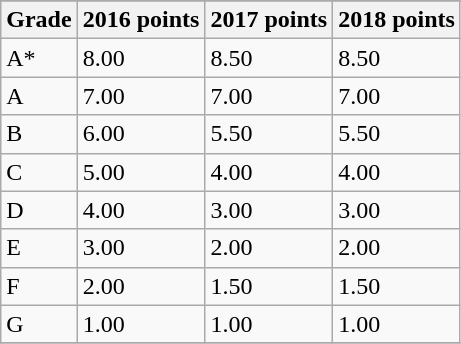<table class="wikitable floatright">
<tr>
</tr>
<tr>
<th>Grade</th>
<th>2016 points</th>
<th>2017 points</th>
<th>2018 points</th>
</tr>
<tr>
<td>A*</td>
<td>8.00</td>
<td>8.50</td>
<td>8.50</td>
</tr>
<tr>
<td>A</td>
<td>7.00</td>
<td>7.00</td>
<td>7.00</td>
</tr>
<tr>
<td>B</td>
<td>6.00</td>
<td>5.50</td>
<td>5.50</td>
</tr>
<tr>
<td>C</td>
<td>5.00</td>
<td>4.00</td>
<td>4.00</td>
</tr>
<tr>
<td>D</td>
<td>4.00</td>
<td>3.00</td>
<td>3.00</td>
</tr>
<tr>
<td>E</td>
<td>3.00</td>
<td>2.00</td>
<td>2.00</td>
</tr>
<tr>
<td>F</td>
<td>2.00</td>
<td>1.50</td>
<td>1.50</td>
</tr>
<tr>
<td>G</td>
<td>1.00</td>
<td>1.00</td>
<td>1.00</td>
</tr>
<tr>
</tr>
</table>
